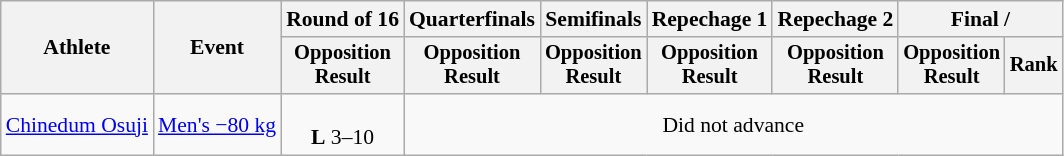<table class="wikitable" style="font-size:90%;">
<tr>
<th rowspan=2>Athlete</th>
<th rowspan=2>Event</th>
<th>Round of 16</th>
<th>Quarterfinals</th>
<th>Semifinals</th>
<th>Repechage 1</th>
<th>Repechage 2</th>
<th colspan=2>Final / </th>
</tr>
<tr style="font-size:95%">
<th>Opposition<br>Result</th>
<th>Opposition<br>Result</th>
<th>Opposition<br>Result</th>
<th>Opposition<br>Result</th>
<th>Opposition<br>Result</th>
<th>Opposition<br>Result</th>
<th>Rank</th>
</tr>
<tr align=center>
<td align=left><a href='#'>Chinedum Osuji</a></td>
<td align=left><a href='#'>Men's −80 kg</a></td>
<td><br><strong>L</strong> 3–10</td>
<td colspan=6>Did not advance</td>
</tr>
</table>
